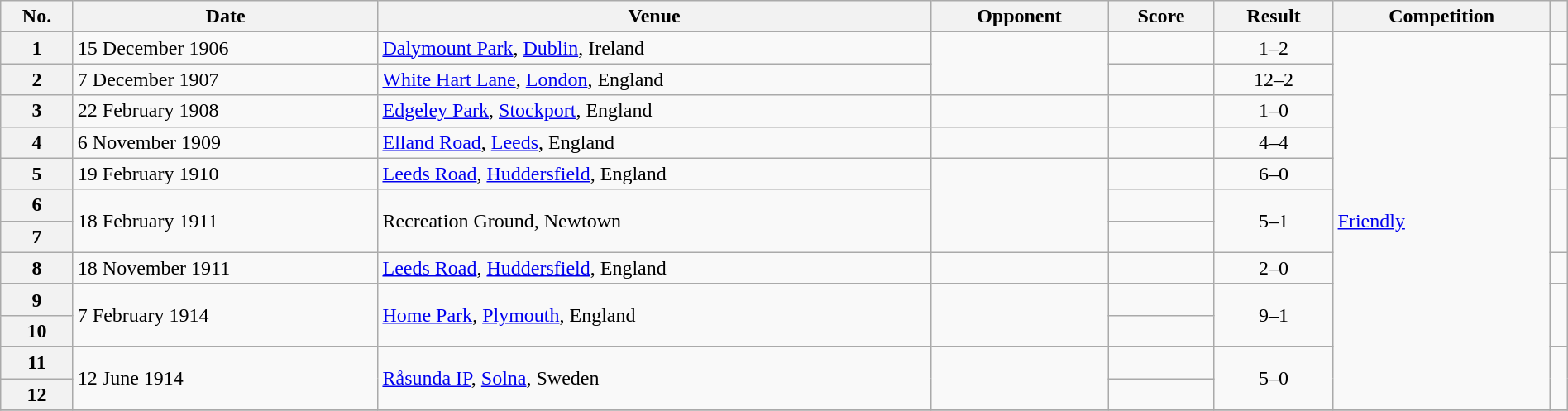<table style="width:100%" class="wikitable">
<tr>
<th scope=col>No.</th>
<th scope=col>Date</th>
<th scope=col>Venue</th>
<th scope=col>Opponent</th>
<th scope=col>Score</th>
<th scope=col>Result</th>
<th scope=col>Competition</th>
<th scope=col class=unsortable></th>
</tr>
<tr>
<th scope=row>1</th>
<td>15 December 1906</td>
<td><a href='#'>Dalymount Park</a>, <a href='#'>Dublin</a>, Ireland</td>
<td rowspan=2></td>
<td></td>
<td style="text-align:center;">1–2</td>
<td rowspan=12><a href='#'>Friendly</a></td>
<td></td>
</tr>
<tr>
<th scope=row>2</th>
<td>7 December 1907</td>
<td><a href='#'>White Hart Lane</a>, <a href='#'>London</a>, England</td>
<td></td>
<td style="text-align:center;">12–2</td>
<td></td>
</tr>
<tr>
<th scope=row>3</th>
<td>22 February 1908</td>
<td><a href='#'>Edgeley Park</a>, <a href='#'>Stockport</a>, England</td>
<td></td>
<td></td>
<td style="text-align:center;">1–0</td>
<td></td>
</tr>
<tr>
<th scope=row>4</th>
<td>6 November 1909</td>
<td><a href='#'>Elland Road</a>, <a href='#'>Leeds</a>, England</td>
<td></td>
<td></td>
<td style="text-align:center;">4–4</td>
<td></td>
</tr>
<tr>
<th scope=row>5</th>
<td>19 February 1910</td>
<td><a href='#'>Leeds Road</a>, <a href='#'>Huddersfield</a>, England</td>
<td rowspan=3></td>
<td></td>
<td style="text-align:center;">6–0</td>
<td></td>
</tr>
<tr>
<th scope=row>6</th>
<td rowspan=2>18 February 1911</td>
<td rowspan=2>Recreation Ground, Newtown</td>
<td></td>
<td rowspan=2 style="text-align:center;">5–1</td>
<td rowspan=2></td>
</tr>
<tr>
<th scope=row>7</th>
<td></td>
</tr>
<tr>
<th scope=row>8</th>
<td>18 November 1911</td>
<td><a href='#'>Leeds Road</a>, <a href='#'>Huddersfield</a>, England</td>
<td></td>
<td></td>
<td style="text-align:center;">2–0</td>
<td></td>
</tr>
<tr>
<th scope=row>9</th>
<td rowspan=2>7 February 1914</td>
<td rowspan=2><a href='#'>Home Park</a>, <a href='#'>Plymouth</a>, England</td>
<td rowspan=2></td>
<td></td>
<td rowspan=2 style="text-align:center;">9–1</td>
<td rowspan=2></td>
</tr>
<tr>
<th scope=row>10</th>
<td></td>
</tr>
<tr>
<th scope=row>11</th>
<td rowspan=2>12 June 1914</td>
<td rowspan=2><a href='#'>Råsunda IP</a>, <a href='#'>Solna</a>, Sweden</td>
<td rowspan=2></td>
<td></td>
<td rowspan=2 style="text-align:center;">5–0</td>
<td rowspan=2></td>
</tr>
<tr>
<th scope=row>12</th>
<td></td>
</tr>
<tr>
</tr>
</table>
